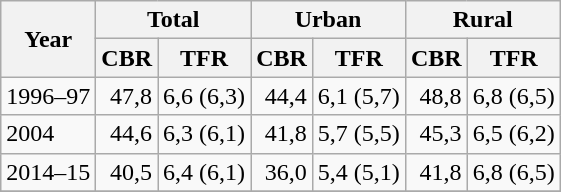<table class="wikitable">
<tr>
<th rowspan=2>Year</th>
<th colspan=2>Total</th>
<th colspan=2>Urban</th>
<th colspan=2>Rural</th>
</tr>
<tr>
<th>CBR</th>
<th>TFR</th>
<th>CBR</th>
<th>TFR</th>
<th>CBR</th>
<th>TFR</th>
</tr>
<tr>
<td>1996–97</td>
<td style="text-align:right;">47,8</td>
<td style="text-align:right;">6,6 (6,3)</td>
<td style="text-align:right;">44,4</td>
<td style="text-align:right;">6,1 (5,7)</td>
<td style="text-align:right;">48,8</td>
<td style="text-align:right;">6,8 (6,5)</td>
</tr>
<tr>
<td>2004</td>
<td style="text-align:right;">44,6</td>
<td style="text-align:right;">6,3 (6,1)</td>
<td style="text-align:right;">41,8</td>
<td style="text-align:right;">5,7 (5,5)</td>
<td style="text-align:right;">45,3</td>
<td style="text-align:right;">6,5 (6,2)</td>
</tr>
<tr>
<td>2014–15</td>
<td style="text-align:right;">40,5</td>
<td style="text-align:right;">6,4 (6,1)</td>
<td style="text-align:right;">36,0</td>
<td style="text-align:right;">5,4 (5,1)</td>
<td style="text-align:right;">41,8</td>
<td style="text-align:right;">6,8 (6,5)</td>
</tr>
<tr>
</tr>
</table>
